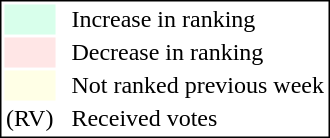<table style="border:1px solid black;">
<tr>
<td style="background:#D8FFEB; width:20px;"></td>
<td> </td>
<td>Increase in ranking</td>
</tr>
<tr>
<td style="background:#FFE6E6; width:20px;"></td>
<td> </td>
<td>Decrease in ranking</td>
</tr>
<tr>
<td style="background:#FFFFE6; width:20px;"></td>
<td> </td>
<td>Not ranked previous week</td>
</tr>
<tr>
<td>(RV)</td>
<td> </td>
<td>Received votes</td>
</tr>
</table>
